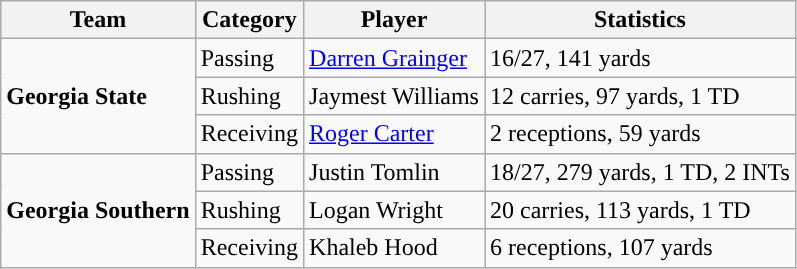<table class="wikitable" style="float: left;">
<tr>
<th>Team</th>
<th>Category</th>
<th>Player</th>
<th>Statistics</th>
</tr>
<tr>
<td rowspan=3><strong>Georgia State</strong></td>
<td>Passing</td>
<td><a href='#'>Darren Grainger</a></td>
<td>16/27, 141 yards</td>
</tr>
<tr>
<td>Rushing</td>
<td>Jaymest Williams</td>
<td>12 carries, 97 yards, 1 TD</td>
</tr>
<tr>
<td>Receiving</td>
<td><a href='#'>Roger Carter</a></td>
<td>2 receptions, 59 yards</td>
</tr>
<tr>
<td rowspan=3><strong>Georgia Southern</strong></td>
<td>Passing</td>
<td>Justin Tomlin</td>
<td>18/27, 279 yards, 1 TD, 2 INTs</td>
</tr>
<tr>
<td>Rushing</td>
<td>Logan Wright</td>
<td>20 carries, 113 yards, 1 TD</td>
</tr>
<tr>
<td>Receiving</td>
<td>Khaleb Hood</td>
<td>6 receptions, 107 yards</td>
</tr>
</table>
